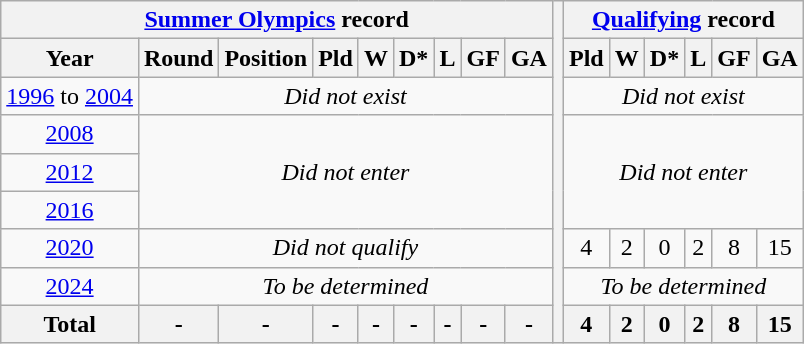<table class="wikitable" style="text-align: center;">
<tr>
<th colspan=9><a href='#'>Summer Olympics</a> record</th>
<th rowspan=12></th>
<th colspan=6><a href='#'>Qualifying</a> record</th>
</tr>
<tr>
<th>Year</th>
<th>Round</th>
<th>Position</th>
<th>Pld</th>
<th>W</th>
<th>D*</th>
<th>L</th>
<th>GF</th>
<th>GA</th>
<th>Pld</th>
<th>W</th>
<th>D*</th>
<th>L</th>
<th>GF</th>
<th>GA</th>
</tr>
<tr>
<td> <a href='#'>1996</a> to  <a href='#'>2004</a></td>
<td colspan=8><em>Did not exist</em></td>
<td colspan=6><em>Did not exist</em></td>
</tr>
<tr>
<td> <a href='#'>2008</a></td>
<td colspan=8 rowspan=3><em>Did not enter</em></td>
<td colspan=6 rowspan=3><em>Did not enter</em></td>
</tr>
<tr>
<td> <a href='#'>2012</a></td>
</tr>
<tr>
<td> <a href='#'>2016</a></td>
</tr>
<tr>
<td> <a href='#'>2020</a></td>
<td colspan=8><em>Did not qualify</em></td>
<td>4</td>
<td>2</td>
<td>0</td>
<td>2</td>
<td>8</td>
<td>15</td>
</tr>
<tr>
<td> <a href='#'>2024</a></td>
<td colspan=8><em>To be determined</em></td>
<td colspan=6><em>To be determined</em></td>
</tr>
<tr>
<th>Total</th>
<th>-</th>
<th>-</th>
<th>-</th>
<th>-</th>
<th>-</th>
<th>-</th>
<th>-</th>
<th>-</th>
<th>4</th>
<th>2</th>
<th>0</th>
<th>2</th>
<th>8</th>
<th>15</th>
</tr>
</table>
